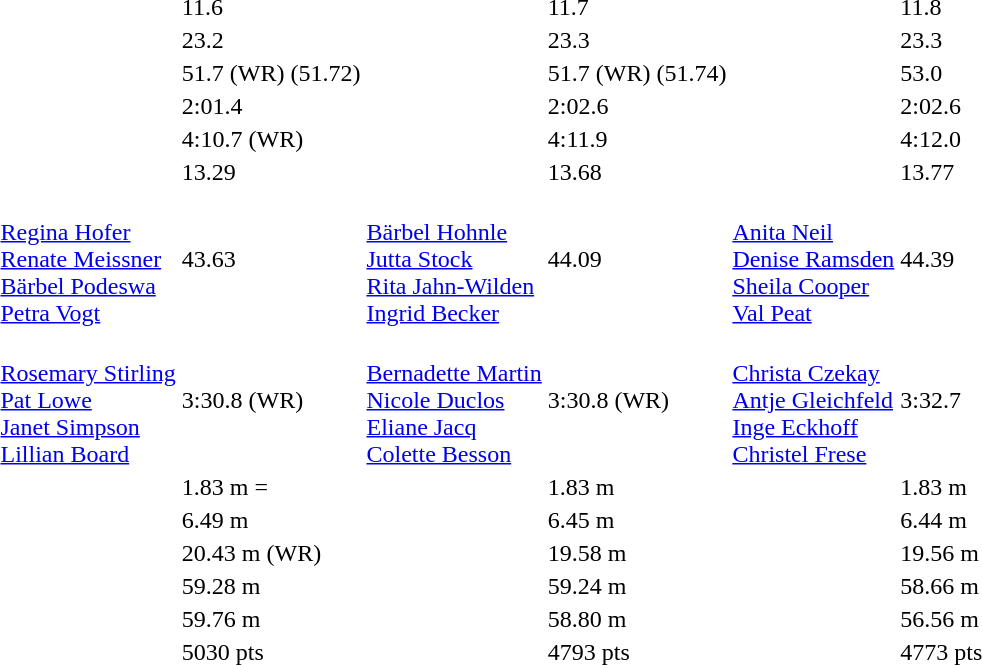<table>
<tr>
<td></td>
<td></td>
<td>11.6</td>
<td></td>
<td>11.7</td>
<td></td>
<td>11.8</td>
</tr>
<tr>
<td></td>
<td></td>
<td>23.2</td>
<td></td>
<td>23.3</td>
<td></td>
<td>23.3</td>
</tr>
<tr>
<td></td>
<td></td>
<td>51.7 (WR) (51.72) </td>
<td></td>
<td>51.7 (WR) (51.74)</td>
<td></td>
<td>53.0</td>
</tr>
<tr>
<td></td>
<td></td>
<td>2:01.4 </td>
<td></td>
<td>2:02.6</td>
<td></td>
<td>2:02.6</td>
</tr>
<tr>
<td></td>
<td></td>
<td>4:10.7 (WR)</td>
<td></td>
<td>4:11.9</td>
<td></td>
<td>4:12.0</td>
</tr>
<tr>
<td></td>
<td></td>
<td>13.29</td>
<td></td>
<td>13.68</td>
<td></td>
<td>13.77</td>
</tr>
<tr>
<td></td>
<td><br><a href='#'>Regina Hofer</a><br><a href='#'>Renate Meissner</a><br><a href='#'>Bärbel Podeswa</a><br><a href='#'>Petra Vogt</a></td>
<td>43.63 </td>
<td><br><a href='#'>Bärbel Hohnle</a><br><a href='#'>Jutta Stock</a><br><a href='#'>Rita Jahn-Wilden</a><br><a href='#'>Ingrid Becker</a></td>
<td>44.09</td>
<td><br><a href='#'>Anita Neil</a><br><a href='#'>Denise Ramsden</a><br><a href='#'>Sheila Cooper</a><br><a href='#'>Val Peat</a></td>
<td>44.39</td>
</tr>
<tr>
<td></td>
<td><br><a href='#'>Rosemary Stirling</a><br><a href='#'>Pat Lowe</a><br><a href='#'>Janet Simpson</a><br><a href='#'>Lillian Board</a></td>
<td>3:30.8 (WR)</td>
<td><br><a href='#'>Bernadette Martin</a><br><a href='#'>Nicole Duclos</a><br><a href='#'>Eliane Jacq</a><br><a href='#'>Colette Besson</a></td>
<td>3:30.8 (WR)</td>
<td><br><a href='#'>Christa Czekay</a><br><a href='#'>Antje Gleichfeld</a><br><a href='#'>Inge Eckhoff</a><br><a href='#'>Christel Frese</a></td>
<td>3:32.7</td>
</tr>
<tr>
<td></td>
<td></td>
<td>1.83 m =</td>
<td></td>
<td>1.83 m</td>
<td></td>
<td>1.83 m</td>
</tr>
<tr>
<td></td>
<td></td>
<td>6.49 m</td>
<td></td>
<td>6.45 m</td>
<td></td>
<td>6.44 m</td>
</tr>
<tr>
<td></td>
<td></td>
<td>20.43 m (WR) </td>
<td></td>
<td>19.58 m</td>
<td></td>
<td>19.56 m</td>
</tr>
<tr>
<td></td>
<td></td>
<td>59.28 m </td>
<td></td>
<td>59.24 m</td>
<td></td>
<td>58.66 m</td>
</tr>
<tr>
<td></td>
<td></td>
<td>59.76 m </td>
<td></td>
<td>58.80 m</td>
<td></td>
<td>56.56 m</td>
</tr>
<tr>
<td></td>
<td></td>
<td>5030 pts </td>
<td></td>
<td>4793 pts</td>
<td></td>
<td>4773 pts</td>
</tr>
</table>
